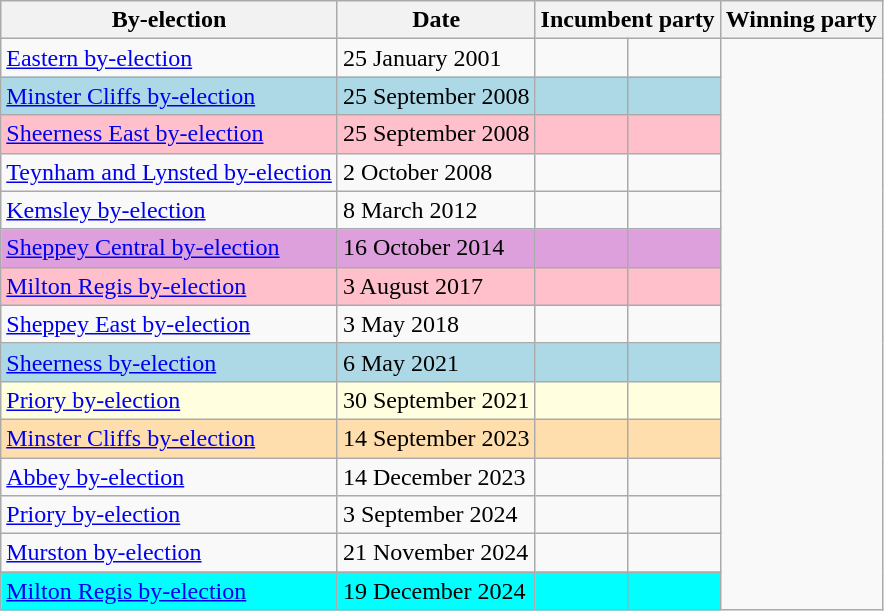<table class="wikitable">
<tr>
<th>By-election</th>
<th>Date</th>
<th colspan=2>Incumbent party</th>
<th colspan=2>Winning party</th>
</tr>
<tr bgcolor=>
<td><a href='#'>Eastern by-election</a></td>
<td>25 January 2001</td>
<td></td>
<td></td>
</tr>
<tr bgcolor=lightblue>
<td><a href='#'>Minster Cliffs by-election</a></td>
<td>25 September 2008</td>
<td></td>
<td></td>
</tr>
<tr bgcolor=pink>
<td><a href='#'>Sheerness East by-election</a></td>
<td>25 September 2008</td>
<td></td>
<td></td>
</tr>
<tr bgcolor=>
<td><a href='#'>Teynham and Lynsted by-election</a></td>
<td>2 October 2008</td>
<td></td>
<td></td>
</tr>
<tr bgcolor=>
<td><a href='#'>Kemsley by-election</a></td>
<td>8 March 2012</td>
<td></td>
<td></td>
</tr>
<tr bgcolor=#DDA0DD>
<td><a href='#'>Sheppey Central by-election</a></td>
<td>16 October 2014</td>
<td></td>
<td></td>
</tr>
<tr bgcolor=pink>
<td><a href='#'>Milton Regis by-election</a></td>
<td>3 August 2017</td>
<td></td>
<td></td>
</tr>
<tr bgcolor=>
<td><a href='#'>Sheppey East by-election</a></td>
<td>3 May 2018</td>
<td></td>
<td></td>
</tr>
<tr bgcolor=lightblue>
<td><a href='#'>Sheerness by-election</a></td>
<td>6 May 2021</td>
<td></td>
<td></td>
</tr>
<tr bgcolor=lightyellow>
<td><a href='#'>Priory by-election</a></td>
<td>30 September 2021</td>
<td></td>
<td></td>
</tr>
<tr bgcolor=NavajoWhite>
<td><a href='#'>Minster Cliffs by-election</a></td>
<td>14 September 2023</td>
<td></td>
<td></td>
</tr>
<tr bgcolor=>
<td><a href='#'>Abbey by-election</a></td>
<td>14 December 2023</td>
<td></td>
<td></td>
</tr>
<tr bgcolor=>
<td><a href='#'>Priory by-election</a></td>
<td>3 September 2024</td>
<td></td>
<td></td>
</tr>
<tr bgcolor=>
<td><a href='#'>Murston by-election</a></td>
<td>21 November 2024</td>
<td></td>
<td></td>
</tr>
<tr bgcolor=00FFFF>
<td><a href='#'>Milton Regis by-election</a></td>
<td>19 December 2024</td>
<td></td>
<td></td>
</tr>
</table>
